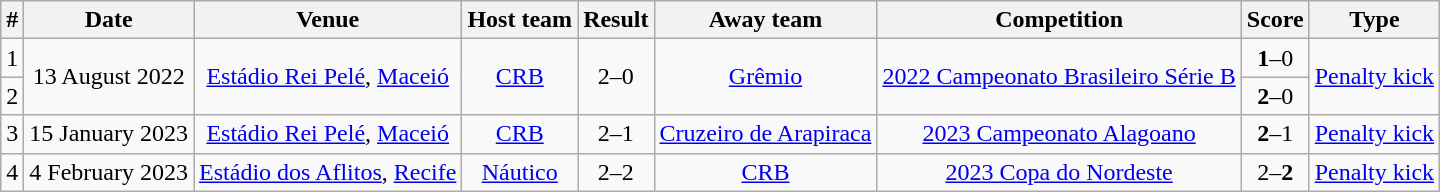<table class="wikitable sortable" style="text-align:center">
<tr>
<th>#</th>
<th>Date</th>
<th>Venue</th>
<th>Host team</th>
<th>Result</th>
<th>Away team</th>
<th>Competition</th>
<th>Score</th>
<th>Type</th>
</tr>
<tr>
<td>1</td>
<td rowspan=2>13 August 2022</td>
<td rowspan=2><a href='#'>Estádio Rei Pelé</a>, <a href='#'>Maceió</a></td>
<td rowspan=2><a href='#'>CRB</a></td>
<td rowspan=2>2–0</td>
<td rowspan=2><a href='#'>Grêmio</a></td>
<td rowspan=2><a href='#'>2022 Campeonato Brasileiro Série B</a></td>
<td><strong>1</strong>–0</td>
<td rowspan=2><a href='#'>Penalty kick</a></td>
</tr>
<tr>
<td>2</td>
<td><strong>2</strong>–0</td>
</tr>
<tr>
<td>3</td>
<td>15 January 2023</td>
<td><a href='#'>Estádio Rei Pelé</a>, <a href='#'>Maceió</a></td>
<td><a href='#'>CRB</a></td>
<td>2–1</td>
<td><a href='#'>Cruzeiro de Arapiraca</a></td>
<td><a href='#'>2023 Campeonato Alagoano</a></td>
<td><strong>2</strong>–1</td>
<td><a href='#'>Penalty kick</a></td>
</tr>
<tr>
<td>4</td>
<td>4 February 2023</td>
<td><a href='#'>Estádio dos Aflitos</a>, <a href='#'>Recife</a></td>
<td><a href='#'>Náutico</a></td>
<td>2–2</td>
<td><a href='#'>CRB</a></td>
<td><a href='#'>2023 Copa do Nordeste</a></td>
<td>2–<strong>2</strong></td>
<td><a href='#'>Penalty kick</a></td>
</tr>
</table>
